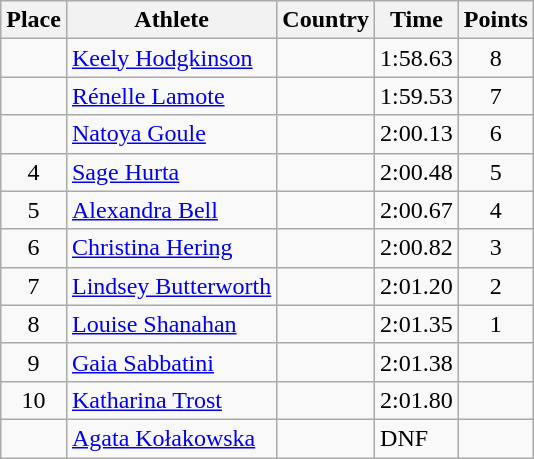<table class="wikitable">
<tr>
<th>Place</th>
<th>Athlete</th>
<th>Country</th>
<th>Time</th>
<th>Points</th>
</tr>
<tr>
<td align=center></td>
<td><a href='#'>Keely Hodgkinson</a></td>
<td></td>
<td>1:58.63</td>
<td align=center>8</td>
</tr>
<tr>
<td align=center></td>
<td><a href='#'>Rénelle Lamote</a></td>
<td></td>
<td>1:59.53</td>
<td align=center>7</td>
</tr>
<tr>
<td align=center></td>
<td><a href='#'>Natoya Goule</a></td>
<td></td>
<td>2:00.13</td>
<td align=center>6</td>
</tr>
<tr>
<td align=center>4</td>
<td><a href='#'>Sage Hurta</a></td>
<td></td>
<td>2:00.48</td>
<td align=center>5</td>
</tr>
<tr>
<td align=center>5</td>
<td><a href='#'>Alexandra Bell</a></td>
<td></td>
<td>2:00.67</td>
<td align=center>4</td>
</tr>
<tr>
<td align=center>6</td>
<td><a href='#'>Christina Hering</a></td>
<td></td>
<td>2:00.82</td>
<td align=center>3</td>
</tr>
<tr>
<td align=center>7</td>
<td><a href='#'>Lindsey Butterworth</a></td>
<td></td>
<td>2:01.20</td>
<td align=center>2</td>
</tr>
<tr>
<td align=center>8</td>
<td><a href='#'>Louise Shanahan</a></td>
<td></td>
<td>2:01.35</td>
<td align=center>1</td>
</tr>
<tr>
<td align=center>9</td>
<td><a href='#'>Gaia Sabbatini</a></td>
<td></td>
<td>2:01.38</td>
<td align=center></td>
</tr>
<tr>
<td align=center>10</td>
<td><a href='#'>Katharina Trost</a></td>
<td></td>
<td>2:01.80</td>
<td align=center></td>
</tr>
<tr>
<td align=center></td>
<td><a href='#'>Agata Kołakowska</a></td>
<td></td>
<td>DNF</td>
<td align=center></td>
</tr>
</table>
